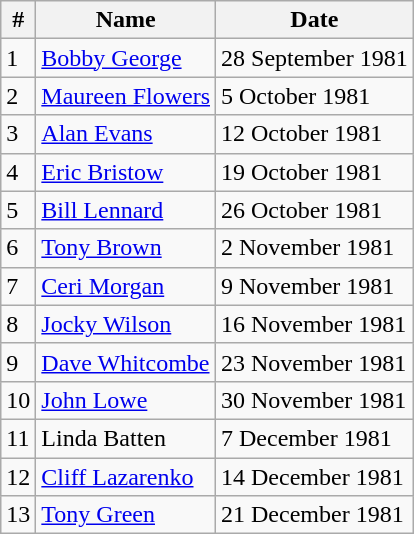<table class="wikitable">
<tr>
<th>#</th>
<th>Name</th>
<th>Date</th>
</tr>
<tr>
<td>1</td>
<td><a href='#'>Bobby George</a></td>
<td>28 September 1981</td>
</tr>
<tr>
<td>2</td>
<td><a href='#'>Maureen Flowers</a></td>
<td>5 October 1981</td>
</tr>
<tr>
<td>3</td>
<td><a href='#'>Alan Evans</a></td>
<td>12 October 1981</td>
</tr>
<tr>
<td>4</td>
<td><a href='#'>Eric Bristow</a></td>
<td>19 October 1981</td>
</tr>
<tr>
<td>5</td>
<td><a href='#'>Bill Lennard</a></td>
<td>26 October 1981</td>
</tr>
<tr>
<td>6</td>
<td><a href='#'>Tony Brown</a></td>
<td>2 November 1981</td>
</tr>
<tr>
<td>7</td>
<td><a href='#'>Ceri Morgan</a></td>
<td>9 November 1981</td>
</tr>
<tr>
<td>8</td>
<td><a href='#'>Jocky Wilson</a></td>
<td>16 November 1981</td>
</tr>
<tr>
<td>9</td>
<td><a href='#'>Dave Whitcombe</a></td>
<td>23 November 1981</td>
</tr>
<tr>
<td>10</td>
<td><a href='#'>John Lowe</a></td>
<td>30 November 1981</td>
</tr>
<tr>
<td>11</td>
<td>Linda Batten</td>
<td>7 December 1981</td>
</tr>
<tr>
<td>12</td>
<td><a href='#'>Cliff Lazarenko</a></td>
<td>14 December 1981</td>
</tr>
<tr>
<td>13</td>
<td><a href='#'>Tony Green</a></td>
<td>21 December 1981</td>
</tr>
</table>
